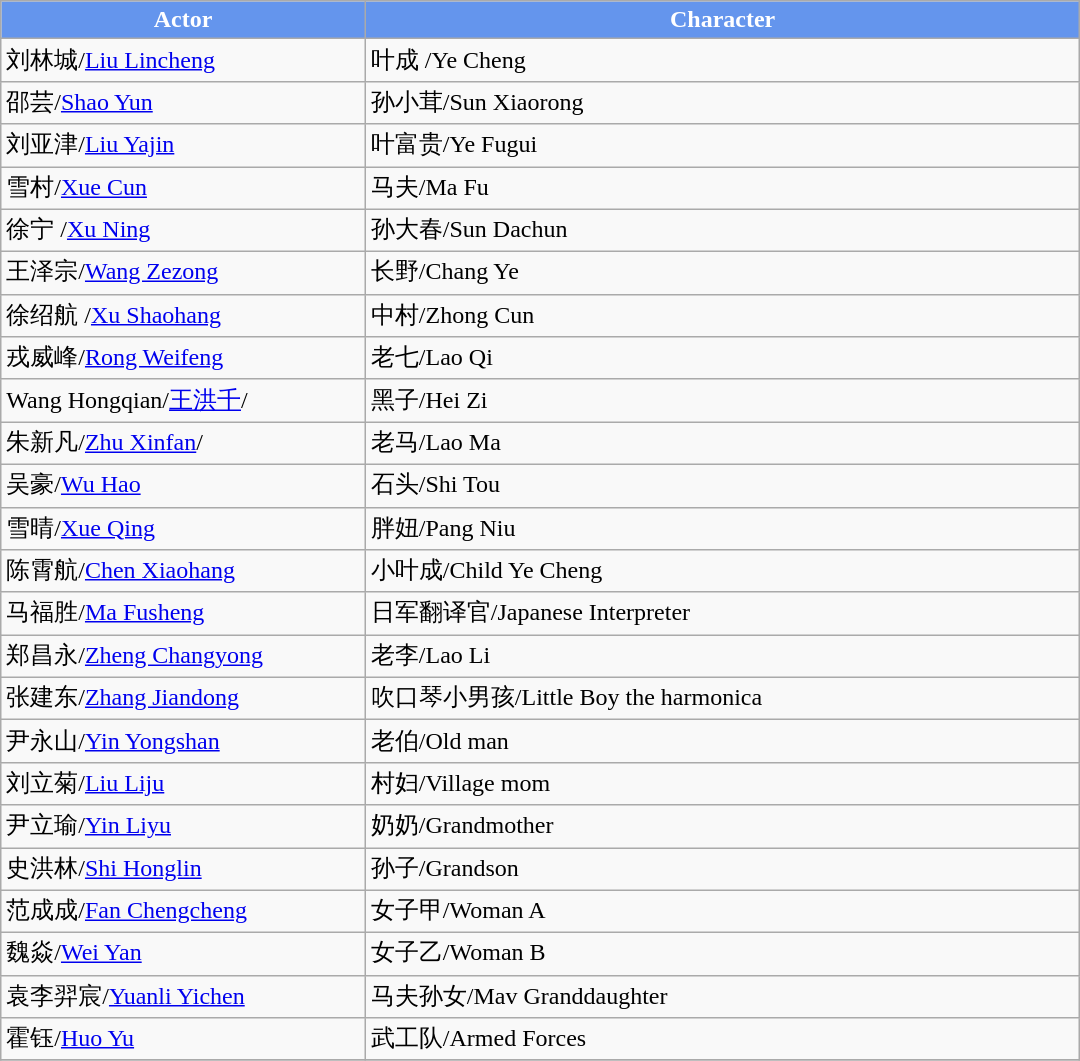<table class="wikitable" width="57%">
<tr style="background:cornflowerblue; color:white" align=center>
<td style="width:3%"><strong>Actor</strong></td>
<td style="width:7%"><strong>Character</strong></td>
</tr>
<tr>
<td>刘林城/<a href='#'>Liu Lincheng</a></td>
<td>叶成 /Ye Cheng</td>
</tr>
<tr>
<td>邵芸/<a href='#'>Shao Yun</a></td>
<td>孙小茸/Sun Xiaorong</td>
</tr>
<tr>
<td>刘亚津/<a href='#'>Liu Yajin</a></td>
<td>叶富贵/Ye Fugui</td>
</tr>
<tr>
<td>雪村/<a href='#'>Xue Cun</a></td>
<td>马夫/Ma Fu</td>
</tr>
<tr>
<td>徐宁 /<a href='#'>Xu Ning</a></td>
<td>孙大春/Sun Dachun</td>
</tr>
<tr>
<td>王泽宗/<a href='#'>Wang Zezong</a></td>
<td>长野/Chang Ye</td>
</tr>
<tr>
<td>徐绍航 /<a href='#'>Xu Shaohang</a></td>
<td>中村/Zhong Cun</td>
</tr>
<tr>
<td>戎威峰/<a href='#'>Rong Weifeng</a></td>
<td>老七/Lao Qi</td>
</tr>
<tr>
<td>Wang Hongqian/<a href='#'>王洪千</a>/</td>
<td>黑子/Hei Zi</td>
</tr>
<tr>
<td>朱新凡/<a href='#'>Zhu Xinfan</a>/</td>
<td>老马/Lao Ma</td>
</tr>
<tr>
<td>吴豪/<a href='#'>Wu Hao</a></td>
<td>石头/Shi Tou</td>
</tr>
<tr>
<td>雪晴/<a href='#'>Xue Qing</a></td>
<td>胖妞/Pang Niu</td>
</tr>
<tr>
<td>陈霄航/<a href='#'>Chen Xiaohang</a></td>
<td>小叶成/Child Ye Cheng</td>
</tr>
<tr>
<td>马福胜/<a href='#'>Ma Fusheng</a></td>
<td>日军翻译官/Japanese Interpreter</td>
</tr>
<tr>
<td>郑昌永/<a href='#'>Zheng Changyong</a></td>
<td>老李/Lao Li</td>
</tr>
<tr>
<td>张建东/<a href='#'>Zhang Jiandong</a></td>
<td>吹口琴小男孩/Little Boy the harmonica</td>
</tr>
<tr>
<td>尹永山/<a href='#'>Yin Yongshan</a></td>
<td>老伯/Old man</td>
</tr>
<tr>
<td>刘立菊/<a href='#'>Liu Liju</a></td>
<td>村妇/Village mom</td>
</tr>
<tr>
<td>尹立瑜/<a href='#'>Yin Liyu</a></td>
<td>奶奶/Grandmother</td>
</tr>
<tr>
<td>史洪林/<a href='#'>Shi Honglin</a></td>
<td>孙子/Grandson</td>
</tr>
<tr>
<td>范成成/<a href='#'>Fan Chengcheng</a></td>
<td>女子甲/Woman A</td>
</tr>
<tr>
<td>魏焱/<a href='#'>Wei Yan</a></td>
<td>女子乙/Woman B</td>
</tr>
<tr>
<td>袁李羿宸/<a href='#'>Yuanli Yichen</a></td>
<td>马夫孙女/Mav Granddaughter</td>
</tr>
<tr>
<td>霍钰/<a href='#'>Huo Yu</a></td>
<td>武工队/Armed Forces</td>
</tr>
<tr>
</tr>
</table>
